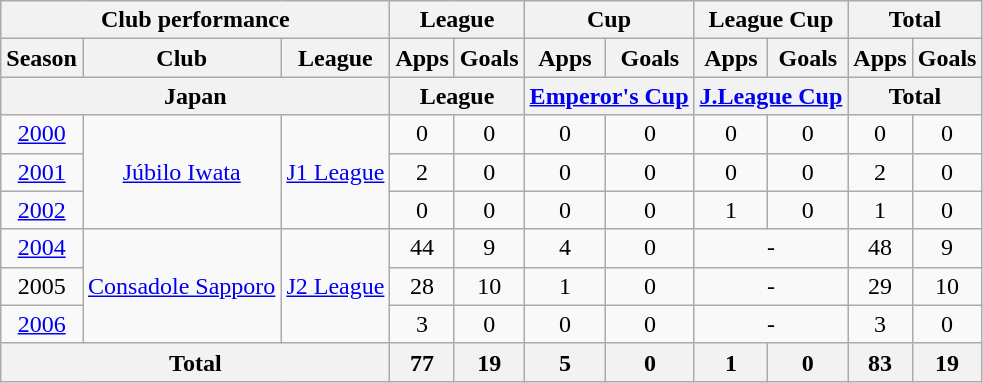<table class="wikitable" style="text-align:center;">
<tr>
<th colspan=3>Club performance</th>
<th colspan=2>League</th>
<th colspan=2>Cup</th>
<th colspan=2>League Cup</th>
<th colspan=2>Total</th>
</tr>
<tr>
<th>Season</th>
<th>Club</th>
<th>League</th>
<th>Apps</th>
<th>Goals</th>
<th>Apps</th>
<th>Goals</th>
<th>Apps</th>
<th>Goals</th>
<th>Apps</th>
<th>Goals</th>
</tr>
<tr>
<th colspan=3>Japan</th>
<th colspan=2>League</th>
<th colspan=2><a href='#'>Emperor's Cup</a></th>
<th colspan=2><a href='#'>J.League Cup</a></th>
<th colspan=2>Total</th>
</tr>
<tr>
<td><a href='#'>2000</a></td>
<td rowspan="3"><a href='#'>Júbilo Iwata</a></td>
<td rowspan="3"><a href='#'>J1 League</a></td>
<td>0</td>
<td>0</td>
<td>0</td>
<td>0</td>
<td>0</td>
<td>0</td>
<td>0</td>
<td>0</td>
</tr>
<tr>
<td><a href='#'>2001</a></td>
<td>2</td>
<td>0</td>
<td>0</td>
<td>0</td>
<td>0</td>
<td>0</td>
<td>2</td>
<td>0</td>
</tr>
<tr>
<td><a href='#'>2002</a></td>
<td>0</td>
<td>0</td>
<td>0</td>
<td>0</td>
<td>1</td>
<td>0</td>
<td>1</td>
<td>0</td>
</tr>
<tr>
<td><a href='#'>2004</a></td>
<td rowspan="3"><a href='#'>Consadole Sapporo</a></td>
<td rowspan="3"><a href='#'>J2 League</a></td>
<td>44</td>
<td>9</td>
<td>4</td>
<td>0</td>
<td colspan="2">-</td>
<td>48</td>
<td>9</td>
</tr>
<tr>
<td>2005</td>
<td>28</td>
<td>10</td>
<td>1</td>
<td>0</td>
<td colspan="2">-</td>
<td>29</td>
<td>10</td>
</tr>
<tr>
<td><a href='#'>2006</a></td>
<td>3</td>
<td>0</td>
<td>0</td>
<td>0</td>
<td colspan="2">-</td>
<td>3</td>
<td>0</td>
</tr>
<tr>
<th colspan=3>Total</th>
<th>77</th>
<th>19</th>
<th>5</th>
<th>0</th>
<th>1</th>
<th>0</th>
<th>83</th>
<th>19</th>
</tr>
</table>
